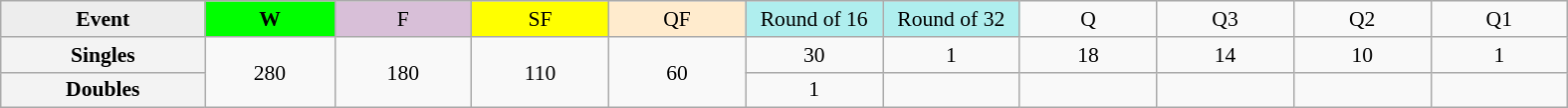<table class=wikitable style=font-size:90%;text-align:center>
<tr>
<td style="width:130px; background:#ededed;"><strong>Event</strong></td>
<td style="width:80px; background:lime;"><strong>W</strong></td>
<td style="width:85px; background:thistle;">F</td>
<td style="width:85px; background:#ff0;">SF</td>
<td style="width:85px; background:#ffebcd;">QF</td>
<td style="width:85px; background:#afeeee;">Round of 16</td>
<td style="width:85px; background:#afeeee;">Round of 32</td>
<td width=85>Q</td>
<td width=85>Q3</td>
<td width=85>Q2</td>
<td width=85>Q1</td>
</tr>
<tr>
<th style="background:#f3f3f3;">Singles</th>
<td rowspan=2>280</td>
<td rowspan=2>180</td>
<td rowspan=2>110</td>
<td rowspan=2>60</td>
<td>30</td>
<td>1</td>
<td>18</td>
<td>14</td>
<td>10</td>
<td>1</td>
</tr>
<tr>
<th style="background:#f3f3f3;">Doubles</th>
<td>1</td>
<td></td>
<td></td>
<td></td>
<td></td>
<td></td>
</tr>
</table>
